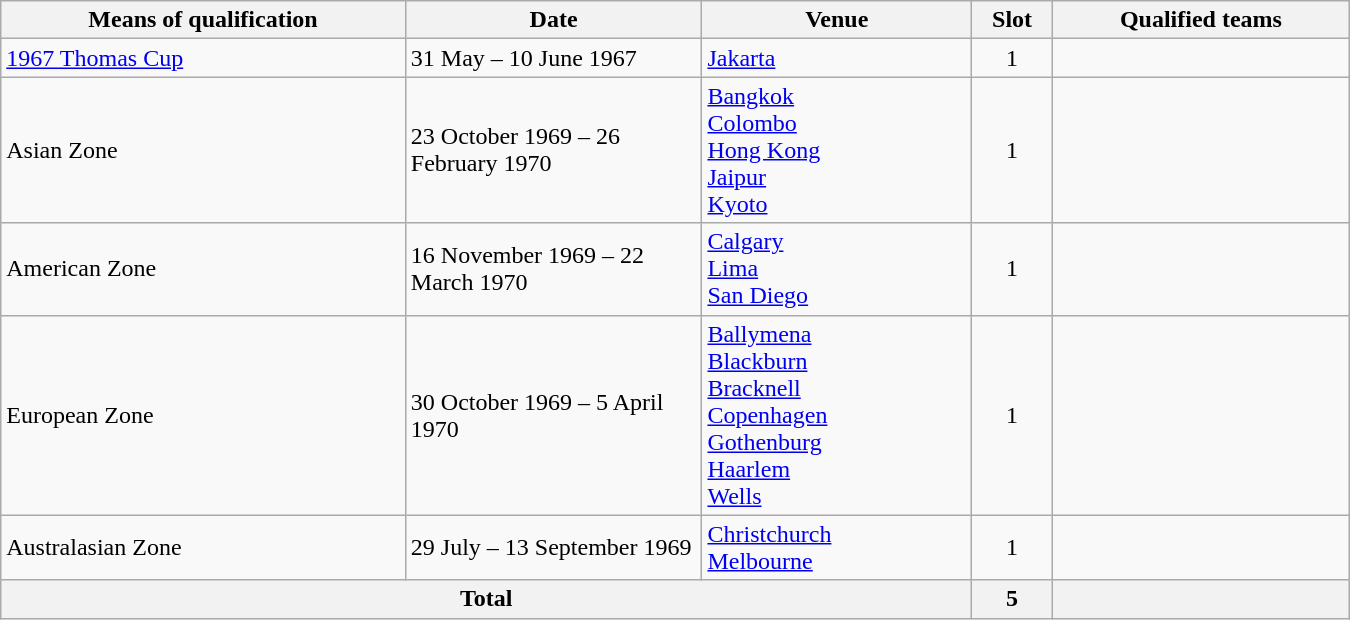<table class="wikitable" width="900">
<tr>
<th width="30%">Means of qualification</th>
<th width="22%">Date</th>
<th width="20%">Venue</th>
<th width="6%">Slot</th>
<th width="22%">Qualified teams</th>
</tr>
<tr>
<td><a href='#'>1967 Thomas Cup</a></td>
<td>31 May – 10 June 1967</td>
<td><a href='#'>Jakarta</a></td>
<td align="center">1</td>
<td></td>
</tr>
<tr>
<td>Asian Zone</td>
<td>23 October 1969 – 26 February 1970</td>
<td><a href='#'>Bangkok</a><br><a href='#'>Colombo</a><br><a href='#'>Hong Kong</a><br><a href='#'>Jaipur</a><br><a href='#'>Kyoto</a></td>
<td align="center">1</td>
<td></td>
</tr>
<tr>
<td>American Zone</td>
<td>16 November 1969 – 22 March 1970</td>
<td><a href='#'>Calgary</a><br><a href='#'>Lima</a><br><a href='#'>San Diego</a></td>
<td align="center">1</td>
<td></td>
</tr>
<tr>
<td>European Zone</td>
<td>30 October 1969 – 5 April 1970</td>
<td><a href='#'>Ballymena</a><br><a href='#'>Blackburn</a><br><a href='#'>Bracknell</a><br><a href='#'>Copenhagen</a><br><a href='#'>Gothenburg</a><br><a href='#'>Haarlem</a><br><a href='#'>Wells</a></td>
<td align="center">1</td>
<td></td>
</tr>
<tr>
<td>Australasian Zone</td>
<td>29 July – 13 September 1969</td>
<td><a href='#'>Christchurch</a><br><a href='#'>Melbourne</a></td>
<td align="center">1</td>
<td></td>
</tr>
<tr>
<th colspan="3">Total</th>
<th>5</th>
<th></th>
</tr>
</table>
